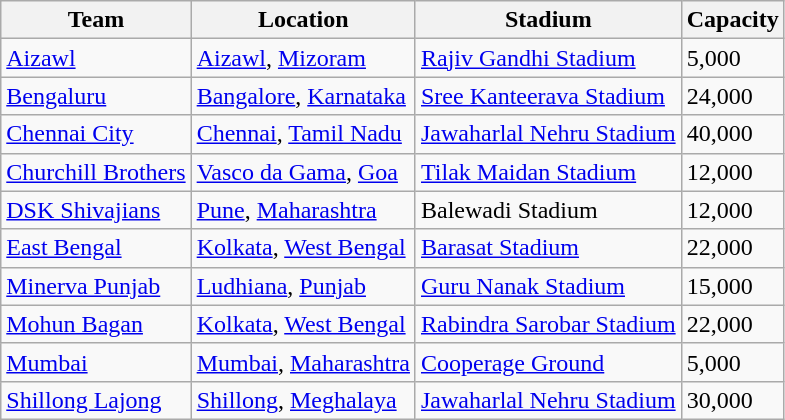<table class="wikitable sortable">
<tr>
<th>Team</th>
<th>Location</th>
<th>Stadium</th>
<th>Capacity</th>
</tr>
<tr>
<td><a href='#'>Aizawl</a></td>
<td><a href='#'>Aizawl</a>, <a href='#'>Mizoram</a></td>
<td><a href='#'>Rajiv Gandhi Stadium</a></td>
<td>5,000</td>
</tr>
<tr>
<td><a href='#'>Bengaluru</a></td>
<td><a href='#'>Bangalore</a>, <a href='#'>Karnataka</a></td>
<td><a href='#'>Sree Kanteerava Stadium</a></td>
<td>24,000</td>
</tr>
<tr>
<td><a href='#'>Chennai City</a></td>
<td><a href='#'>Chennai</a>, <a href='#'>Tamil Nadu</a></td>
<td><a href='#'>Jawaharlal Nehru Stadium</a></td>
<td>40,000</td>
</tr>
<tr>
<td><a href='#'>Churchill Brothers</a></td>
<td><a href='#'>Vasco da Gama</a>, <a href='#'>Goa</a></td>
<td><a href='#'>Tilak Maidan Stadium</a></td>
<td>12,000</td>
</tr>
<tr>
<td><a href='#'>DSK Shivajians</a></td>
<td><a href='#'>Pune</a>, <a href='#'>Maharashtra</a></td>
<td>Balewadi Stadium</td>
<td>12,000</td>
</tr>
<tr>
<td><a href='#'>East Bengal</a></td>
<td><a href='#'>Kolkata</a>, <a href='#'>West Bengal</a></td>
<td><a href='#'>Barasat Stadium</a></td>
<td>22,000</td>
</tr>
<tr>
<td><a href='#'>Minerva Punjab</a></td>
<td><a href='#'>Ludhiana</a>, <a href='#'>Punjab</a></td>
<td><a href='#'>Guru Nanak Stadium</a></td>
<td>15,000</td>
</tr>
<tr>
<td><a href='#'>Mohun Bagan</a></td>
<td><a href='#'>Kolkata</a>, <a href='#'>West Bengal</a></td>
<td><a href='#'>Rabindra Sarobar Stadium</a></td>
<td>22,000</td>
</tr>
<tr>
<td><a href='#'>Mumbai</a></td>
<td><a href='#'>Mumbai</a>, <a href='#'>Maharashtra</a></td>
<td><a href='#'>Cooperage Ground</a></td>
<td>5,000</td>
</tr>
<tr>
<td><a href='#'>Shillong Lajong</a></td>
<td><a href='#'>Shillong</a>, <a href='#'>Meghalaya</a></td>
<td><a href='#'>Jawaharlal Nehru Stadium</a></td>
<td>30,000</td>
</tr>
</table>
